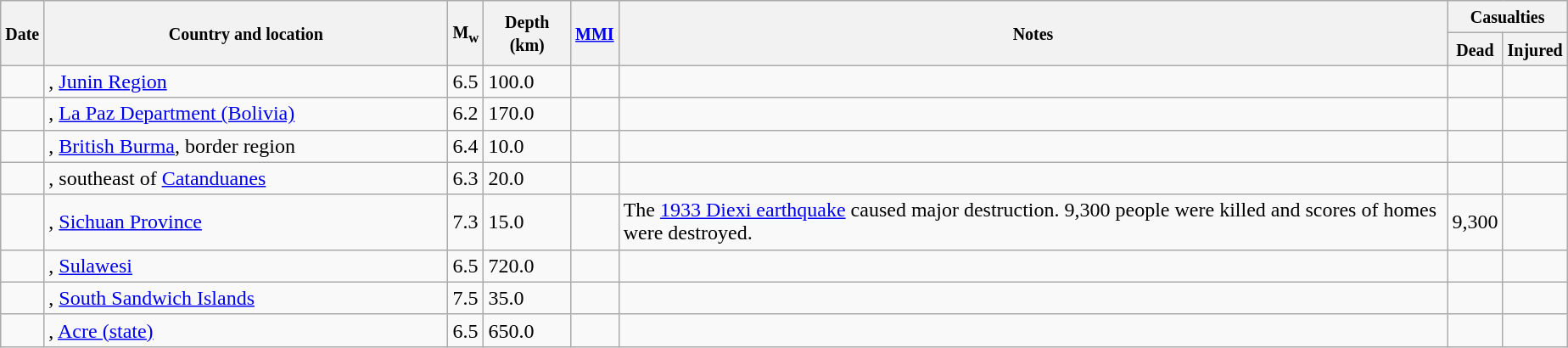<table class="wikitable sortable sort-under" style="border:1px black; margin-left:1em;">
<tr>
<th rowspan="2"><small>Date</small></th>
<th rowspan="2" style="width: 310px"><small>Country and location</small></th>
<th rowspan="2"><small>M<sub>w</sub></small></th>
<th rowspan="2"><small>Depth (km)</small></th>
<th rowspan="2"><small><a href='#'>MMI</a></small></th>
<th rowspan="2" class="unsortable"><small>Notes</small></th>
<th colspan="2"><small>Casualties</small></th>
</tr>
<tr>
<th><small>Dead</small></th>
<th><small>Injured</small></th>
</tr>
<tr>
<td></td>
<td>, <a href='#'>Junin Region</a></td>
<td>6.5</td>
<td>100.0</td>
<td></td>
<td></td>
<td></td>
<td></td>
</tr>
<tr>
<td></td>
<td>, <a href='#'>La Paz Department (Bolivia)</a></td>
<td>6.2</td>
<td>170.0</td>
<td></td>
<td></td>
<td></td>
<td></td>
</tr>
<tr>
<td></td>
<td>,  <a href='#'>British Burma</a>, border region</td>
<td>6.4</td>
<td>10.0</td>
<td></td>
<td></td>
<td></td>
<td></td>
</tr>
<tr>
<td></td>
<td>, southeast of <a href='#'>Catanduanes</a></td>
<td>6.3</td>
<td>20.0</td>
<td></td>
<td></td>
<td></td>
<td></td>
</tr>
<tr>
<td></td>
<td>, <a href='#'>Sichuan Province</a></td>
<td>7.3</td>
<td>15.0</td>
<td></td>
<td>The <a href='#'>1933 Diexi earthquake</a> caused major destruction. 9,300 people were killed and scores of homes were destroyed.</td>
<td>9,300</td>
<td></td>
</tr>
<tr>
<td></td>
<td>, <a href='#'>Sulawesi</a></td>
<td>6.5</td>
<td>720.0</td>
<td></td>
<td></td>
<td></td>
<td></td>
</tr>
<tr>
<td></td>
<td>, <a href='#'>South Sandwich Islands</a></td>
<td>7.5</td>
<td>35.0</td>
<td></td>
<td></td>
<td></td>
<td></td>
</tr>
<tr>
<td></td>
<td>, <a href='#'>Acre (state)</a></td>
<td>6.5</td>
<td>650.0</td>
<td></td>
<td></td>
<td></td>
<td></td>
</tr>
</table>
